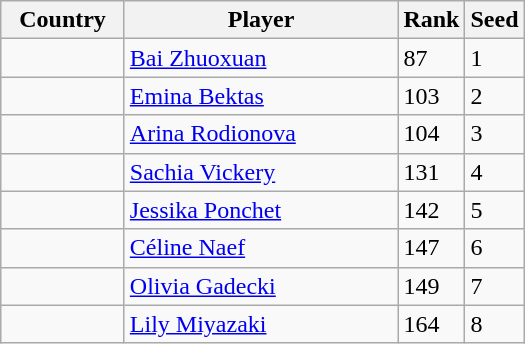<table class="wikitable">
<tr>
<th width="75">Country</th>
<th width="175">Player</th>
<th>Rank</th>
<th>Seed</th>
</tr>
<tr>
<td></td>
<td><a href='#'>Bai Zhuoxuan</a></td>
<td>87</td>
<td>1</td>
</tr>
<tr>
<td></td>
<td><a href='#'>Emina Bektas</a></td>
<td>103</td>
<td>2</td>
</tr>
<tr>
<td></td>
<td><a href='#'>Arina Rodionova</a></td>
<td>104</td>
<td>3</td>
</tr>
<tr>
<td></td>
<td><a href='#'>Sachia Vickery</a></td>
<td>131</td>
<td>4</td>
</tr>
<tr>
<td></td>
<td><a href='#'>Jessika Ponchet</a></td>
<td>142</td>
<td>5</td>
</tr>
<tr>
<td></td>
<td><a href='#'>Céline Naef</a></td>
<td>147</td>
<td>6</td>
</tr>
<tr>
<td></td>
<td><a href='#'>Olivia Gadecki</a></td>
<td>149</td>
<td>7</td>
</tr>
<tr>
<td></td>
<td><a href='#'>Lily Miyazaki</a></td>
<td>164</td>
<td>8</td>
</tr>
</table>
